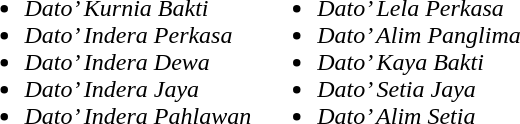<table>
<tr>
<td><br><ul><li><em>Dato’ Kurnia Bakti</em></li><li><em>Dato’ Indera Perkasa</em></li><li><em>Dato’ Indera Dewa</em></li><li><em>Dato’ Indera Jaya</em></li><li><em>Dato’ Indera Pahlawan</em></li></ul></td>
<td><br><ul><li><em>Dato’ Lela Perkasa</em></li><li><em>Dato’ Alim Panglima</em></li><li><em>Dato’ Kaya Bakti</em></li><li><em>Dato’ Setia Jaya</em></li><li><em>Dato’ Alim Setia</em></li></ul></td>
</tr>
</table>
